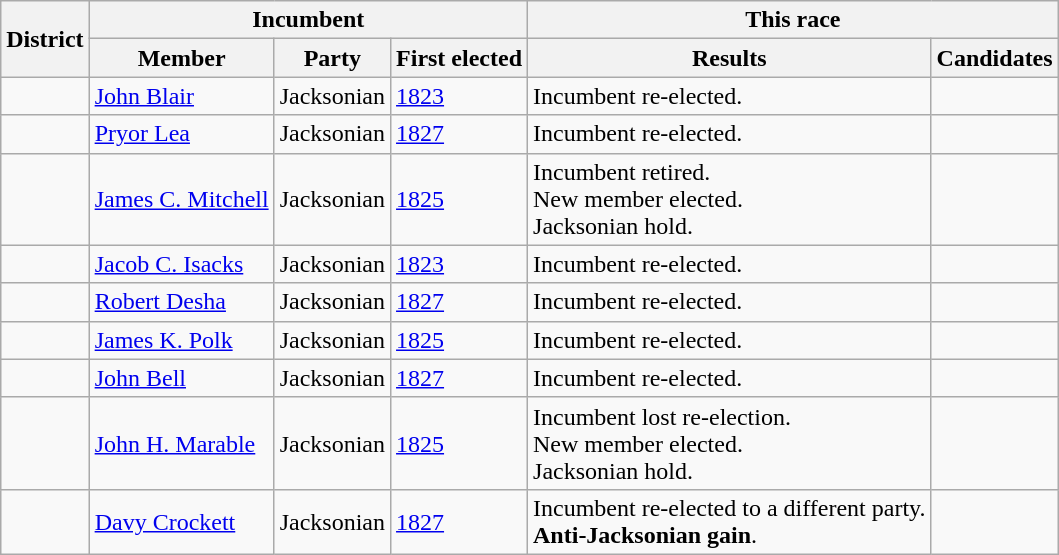<table class=wikitable>
<tr>
<th rowspan=2>District</th>
<th colspan=3>Incumbent</th>
<th colspan=2>This race</th>
</tr>
<tr>
<th>Member</th>
<th>Party</th>
<th>First elected</th>
<th>Results</th>
<th>Candidates</th>
</tr>
<tr>
<td></td>
<td><a href='#'>John Blair</a></td>
<td>Jacksonian</td>
<td><a href='#'>1823</a></td>
<td>Incumbent re-elected.</td>
<td nowrap></td>
</tr>
<tr>
<td></td>
<td><a href='#'>Pryor Lea</a></td>
<td>Jacksonian</td>
<td><a href='#'>1827</a></td>
<td>Incumbent re-elected.</td>
<td nowrap></td>
</tr>
<tr>
<td></td>
<td><a href='#'>James C. Mitchell</a></td>
<td>Jacksonian</td>
<td><a href='#'>1825</a></td>
<td>Incumbent retired.<br>New member elected.<br>Jacksonian hold.</td>
<td nowrap></td>
</tr>
<tr>
<td></td>
<td><a href='#'>Jacob C. Isacks</a></td>
<td>Jacksonian</td>
<td><a href='#'>1823</a></td>
<td>Incumbent re-elected.</td>
<td nowrap></td>
</tr>
<tr>
<td></td>
<td><a href='#'>Robert Desha</a></td>
<td>Jacksonian</td>
<td><a href='#'>1827</a></td>
<td>Incumbent re-elected.</td>
<td nowrap></td>
</tr>
<tr>
<td></td>
<td><a href='#'>James K. Polk</a></td>
<td>Jacksonian</td>
<td><a href='#'>1825</a></td>
<td>Incumbent re-elected.</td>
<td nowrap></td>
</tr>
<tr>
<td></td>
<td><a href='#'>John Bell</a></td>
<td>Jacksonian</td>
<td><a href='#'>1827</a></td>
<td>Incumbent re-elected.</td>
<td nowrap></td>
</tr>
<tr>
<td></td>
<td><a href='#'>John H. Marable</a></td>
<td>Jacksonian</td>
<td><a href='#'>1825</a></td>
<td>Incumbent lost re-election.<br>New member elected.<br>Jacksonian hold.</td>
<td nowrap></td>
</tr>
<tr>
<td></td>
<td><a href='#'>Davy Crockett</a></td>
<td>Jacksonian</td>
<td><a href='#'>1827</a></td>
<td>Incumbent re-elected to a different party.<br><strong>Anti-Jacksonian gain</strong>.</td>
<td nowrap></td>
</tr>
</table>
